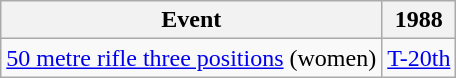<table class="wikitable" style="text-align: center">
<tr>
<th>Event</th>
<th>1988</th>
</tr>
<tr>
<td align=left><a href='#'>50 metre rifle three positions</a> (women)</td>
<td><a href='#'>T-20th</a></td>
</tr>
</table>
